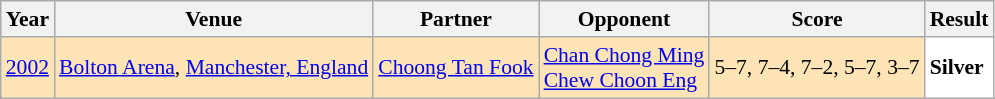<table class="sortable wikitable" style="font-size: 90%;">
<tr>
<th>Year</th>
<th>Venue</th>
<th>Partner</th>
<th>Opponent</th>
<th>Score</th>
<th>Result</th>
</tr>
<tr style="background:#FFE4B5">
<td align="center"><a href='#'>2002</a></td>
<td><a href='#'>Bolton Arena</a>, <a href='#'>Manchester, England</a></td>
<td> <a href='#'>Choong Tan Fook</a></td>
<td> <a href='#'>Chan Chong Ming</a><br> <a href='#'>Chew Choon Eng</a></td>
<td>5–7, 7–4, 7–2, 5–7, 3–7</td>
<td style="text-align:left; background:white"> <strong>Silver</strong></td>
</tr>
</table>
